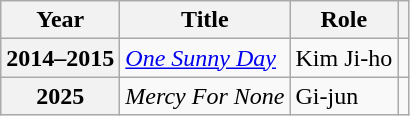<table class="wikitable plainrowheaders sortable">
<tr>
<th scope="col">Year</th>
<th scope="col">Title</th>
<th scope="col">Role</th>
<th scope="col" class="unsortable"></th>
</tr>
<tr>
<th scope="row">2014–2015</th>
<td><em><a href='#'>One Sunny Day</a></em></td>
<td>Kim Ji-ho</td>
<td style="text-align:center"></td>
</tr>
<tr>
<th scope="row">2025</th>
<td><em>Mercy For None</em></td>
<td>Gi-jun</td>
<td style="text-align:center"></td>
</tr>
</table>
